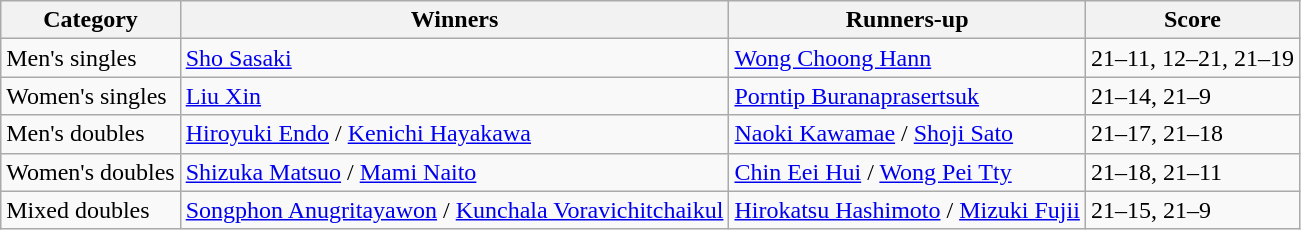<table class=wikitable style="white-space:nowrap;">
<tr>
<th>Category</th>
<th>Winners</th>
<th>Runners-up</th>
<th>Score</th>
</tr>
<tr>
<td>Men's singles</td>
<td> <a href='#'>Sho Sasaki</a></td>
<td> <a href='#'>Wong Choong Hann</a></td>
<td>21–11, 12–21, 21–19</td>
</tr>
<tr>
<td>Women's singles</td>
<td> <a href='#'>Liu Xin</a></td>
<td> <a href='#'>Porntip Buranaprasertsuk</a></td>
<td>21–14, 21–9</td>
</tr>
<tr>
<td>Men's doubles</td>
<td> <a href='#'>Hiroyuki Endo</a> / <a href='#'>Kenichi Hayakawa</a></td>
<td> <a href='#'>Naoki Kawamae</a> / <a href='#'>Shoji Sato</a></td>
<td>21–17, 21–18</td>
</tr>
<tr>
<td>Women's doubles</td>
<td> <a href='#'>Shizuka Matsuo</a> / <a href='#'>Mami Naito</a></td>
<td> <a href='#'>Chin Eei Hui</a> / <a href='#'>Wong Pei Tty</a></td>
<td>21–18, 21–11</td>
</tr>
<tr>
<td>Mixed doubles</td>
<td> <a href='#'>Songphon Anugritayawon</a> / <a href='#'>Kunchala Voravichitchaikul</a></td>
<td> <a href='#'>Hirokatsu Hashimoto</a> / <a href='#'>Mizuki Fujii</a></td>
<td>21–15, 21–9</td>
</tr>
</table>
